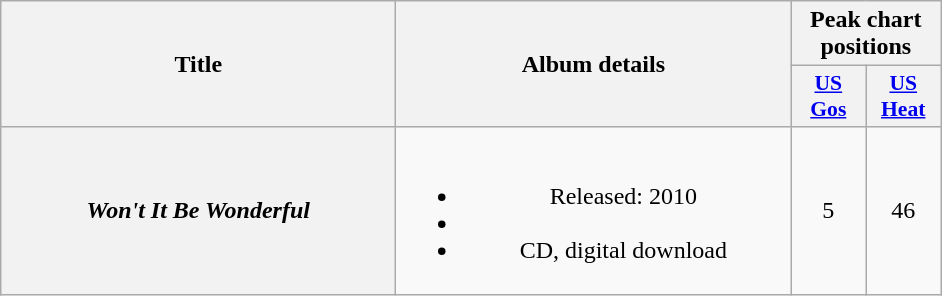<table class="wikitable plainrowheaders" style="text-align:center;">
<tr>
<th scope="col" rowspan="2" style="width:16em;">Title</th>
<th scope="col" rowspan="2" style="width:16em;">Album details</th>
<th scope="col" colspan="2">Peak chart positions</th>
</tr>
<tr>
<th style="width:3em; font-size:90%"><a href='#'>US<br>Gos</a></th>
<th style="width:3em; font-size:90%"><a href='#'>US<br>Heat</a></th>
</tr>
<tr>
<th scope="row"><em>Won't It Be Wonderful</em></th>
<td><br><ul><li>Released: 2010</li><li></li><li>CD, digital download</li></ul></td>
<td>5</td>
<td>46</td>
</tr>
</table>
